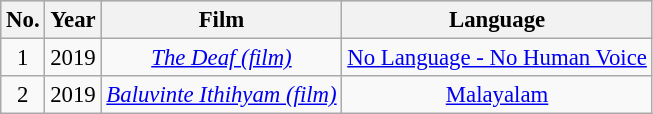<table class="wikitable sortable" style="font-size:95%; text-align:center;">
<tr style="background:#ccc; text-align:center;">
<th>No.</th>
<th>Year</th>
<th>Film</th>
<th>Language</th>
</tr>
<tr>
<td>1</td>
<td>2019</td>
<td><em><a href='#'>The Deaf (film)</a></em></td>
<td><a href='#'>No Language - No Human Voice</a></td>
</tr>
<tr>
<td>2</td>
<td>2019</td>
<td><em><a href='#'>Baluvinte Ithihyam (film)</a></em></td>
<td><a href='#'>Malayalam</a></td>
</tr>
</table>
